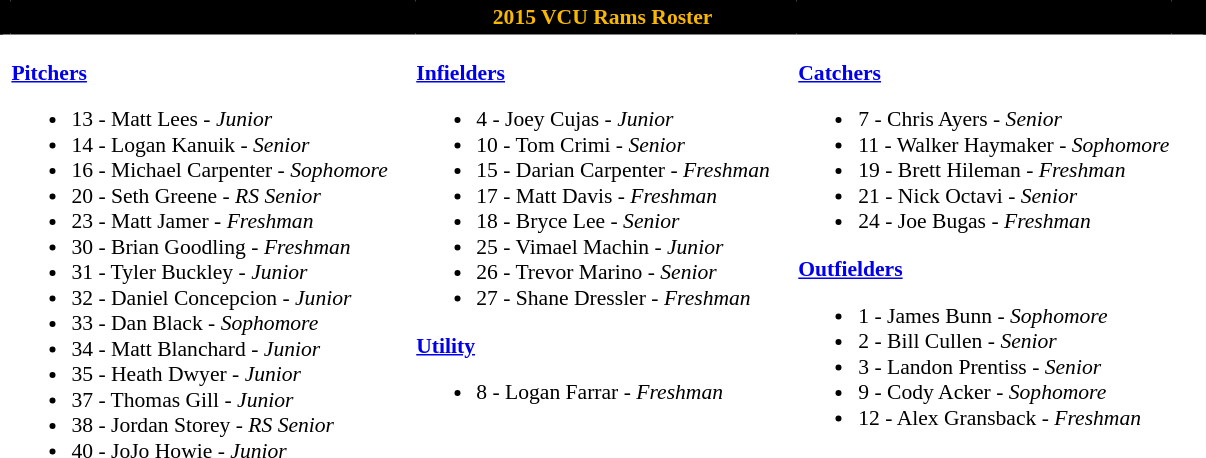<table class="toccolours" style="border-collapse:collapse; font-size:90%;">
<tr>
<td colspan="7" style="text-align:center; background:#000; color:#f8b800; border: 2px solid #000000;"><strong>2015 VCU Rams Roster</strong></td>
</tr>
<tr>
</tr>
<tr>
<td width="03"> </td>
<td valign="top"><br><strong><a href='#'>Pitchers</a></strong><ul><li>13 - Matt Lees - <em>Junior</em></li><li>14 - Logan Kanuik - <em>Senior</em></li><li>16 - Michael Carpenter - <em>Sophomore</em></li><li>20 - Seth Greene - <em>RS Senior</em></li><li>23 - Matt Jamer - <em>Freshman</em></li><li>30 - Brian Goodling - <em>Freshman</em></li><li>31 - Tyler Buckley - <em>Junior</em></li><li>32 - Daniel Concepcion - <em>Junior</em></li><li>33 - Dan Black - <em>Sophomore</em></li><li>34 - Matt Blanchard - <em>Junior</em></li><li>35 - Heath Dwyer - <em>Junior</em></li><li>37 - Thomas Gill - <em>Junior</em></li><li>38 - Jordan Storey - <em>RS Senior</em></li><li>40 - JoJo Howie - <em>Junior</em></li></ul></td>
<td width="15"> </td>
<td valign="top"><br><strong><a href='#'>Infielders</a></strong><ul><li>4 - Joey Cujas - <em>Junior</em></li><li>10 - Tom Crimi - <em>Senior</em></li><li>15 - Darian Carpenter - <em>Freshman</em></li><li>17 - Matt Davis - <em>Freshman</em></li><li>18 - Bryce Lee - <em>Senior</em></li><li>25 - Vimael Machin - <em>Junior</em></li><li>26 - Trevor Marino - <em>Senior</em></li><li>27 - Shane Dressler - <em>Freshman</em></li></ul><strong><a href='#'>Utility</a></strong><ul><li>8 - Logan Farrar - <em>Freshman</em></li></ul></td>
<td width="15"> </td>
<td valign="top"><br><strong><a href='#'>Catchers</a></strong><ul><li>7 - Chris Ayers - <em>Senior</em></li><li>11 - Walker Haymaker - <em>Sophomore</em></li><li>19 - Brett Hileman - <em>Freshman</em></li><li>21 - Nick Octavi - <em>Senior</em></li><li>24 - Joe Bugas - <em>Freshman</em></li></ul><strong><a href='#'>Outfielders</a></strong><ul><li>1 - James Bunn - <em>Sophomore</em></li><li>2 - Bill Cullen - <em>Senior</em></li><li>3 - Landon Prentiss - <em>Senior</em></li><li>9 - Cody Acker - <em>Sophomore</em></li><li>12 - Alex Gransback - <em>Freshman</em></li></ul></td>
<td width="20"> </td>
</tr>
</table>
